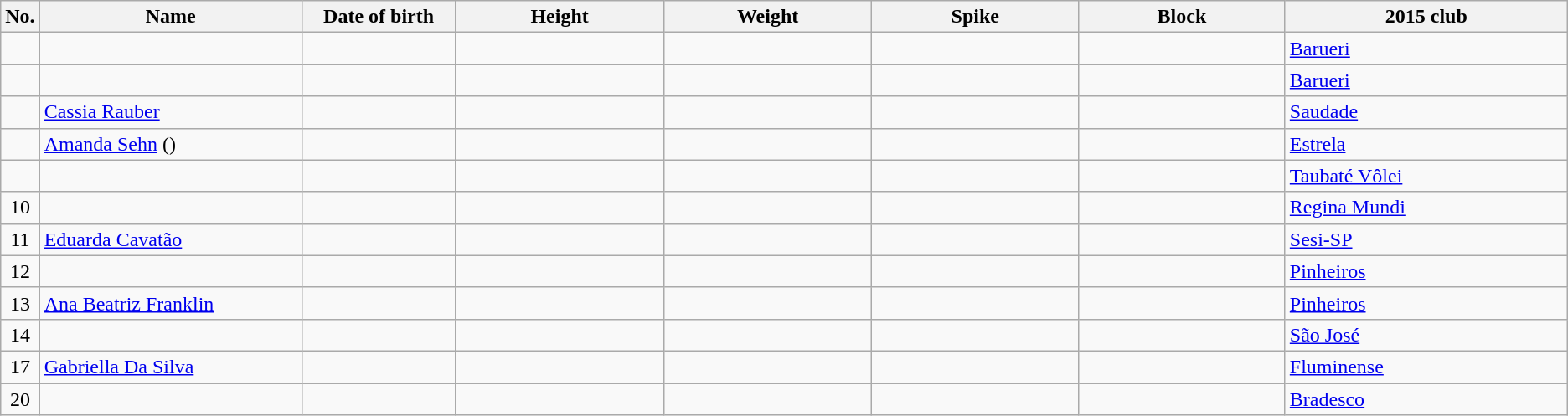<table class="wikitable sortable" style="text-align:center;">
<tr>
<th>No.</th>
<th style="width:14em">Name</th>
<th style="width:8em">Date of birth</th>
<th style="width:11em">Height</th>
<th style="width:11em">Weight</th>
<th style="width:11em">Spike</th>
<th style="width:11em">Block</th>
<th style="width:15em">2015 club</th>
</tr>
<tr>
<td></td>
<td align=left></td>
<td align=right></td>
<td></td>
<td></td>
<td></td>
<td></td>
<td align=left> <a href='#'>Barueri</a></td>
</tr>
<tr>
<td></td>
<td align=left></td>
<td align=right></td>
<td></td>
<td></td>
<td></td>
<td></td>
<td align=left> <a href='#'>Barueri</a></td>
</tr>
<tr>
<td></td>
<td align=left><a href='#'>Cassia Rauber</a></td>
<td align=right></td>
<td></td>
<td></td>
<td></td>
<td></td>
<td align=left> <a href='#'>Saudade</a></td>
</tr>
<tr>
<td></td>
<td align=left><a href='#'>Amanda Sehn</a> ()</td>
<td align=right></td>
<td></td>
<td></td>
<td></td>
<td></td>
<td align=left> <a href='#'>Estrela</a></td>
</tr>
<tr>
<td></td>
<td align=left></td>
<td align=right></td>
<td></td>
<td></td>
<td></td>
<td></td>
<td align=left> <a href='#'>Taubaté Vôlei</a></td>
</tr>
<tr>
<td>10</td>
<td align=left></td>
<td align=right></td>
<td></td>
<td></td>
<td></td>
<td></td>
<td align=left> <a href='#'>Regina Mundi</a></td>
</tr>
<tr>
<td>11</td>
<td align=left><a href='#'>Eduarda Cavatão</a></td>
<td align=right></td>
<td></td>
<td></td>
<td></td>
<td></td>
<td align=left> <a href='#'>Sesi-SP</a></td>
</tr>
<tr>
<td>12</td>
<td align=left></td>
<td align=right></td>
<td></td>
<td></td>
<td></td>
<td></td>
<td align=left> <a href='#'>Pinheiros</a></td>
</tr>
<tr>
<td>13</td>
<td align=left><a href='#'>Ana Beatriz Franklin</a></td>
<td align=right></td>
<td></td>
<td></td>
<td></td>
<td></td>
<td align=left> <a href='#'>Pinheiros</a></td>
</tr>
<tr>
<td>14</td>
<td align=left></td>
<td align=right></td>
<td></td>
<td></td>
<td></td>
<td></td>
<td align=left> <a href='#'>São José</a></td>
</tr>
<tr>
<td>17</td>
<td align=left><a href='#'>Gabriella Da Silva</a></td>
<td align=right></td>
<td></td>
<td></td>
<td></td>
<td></td>
<td align=left> <a href='#'>Fluminense</a></td>
</tr>
<tr>
<td>20</td>
<td align=left></td>
<td align=right></td>
<td></td>
<td></td>
<td></td>
<td></td>
<td align=left> <a href='#'>Bradesco</a></td>
</tr>
</table>
